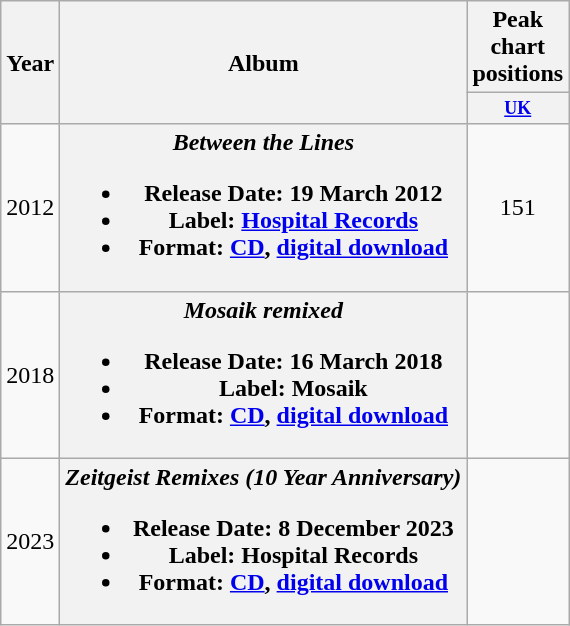<table class="wikitable plainrowheaders" style="text-align:center;">
<tr>
<th rowspan="2">Year</th>
<th rowspan="2">Album</th>
<th colspan="1">Peak chart positions</th>
</tr>
<tr>
<th style="width:3em;font-size:75%;"><a href='#'>UK</a><br></th>
</tr>
<tr>
<td>2012</td>
<th scope="row"><em>Between the Lines</em><br><ul><li>Release Date: 19 March 2012</li><li>Label: <a href='#'>Hospital Records</a></li><li>Format: <a href='#'>CD</a>, <a href='#'>digital download</a></li></ul></th>
<td>151</td>
</tr>
<tr>
<td>2018</td>
<th scope="row"><em>Mosaik remixed</em><br><ul><li>Release Date: 16 March 2018</li><li>Label: Mosaik</li><li>Format: <a href='#'>CD</a>, <a href='#'>digital download</a></li></ul></th>
<td></td>
</tr>
<tr>
<td>2023</td>
<th scope="row"><em>Zeitgeist Remixes (10 Year Anniversary)</em><br><ul><li>Release Date: 8 December 2023</li><li>Label: Hospital Records</li><li>Format: <a href='#'>CD</a>, <a href='#'>digital download</a></li></ul></th>
<td></td>
</tr>
</table>
